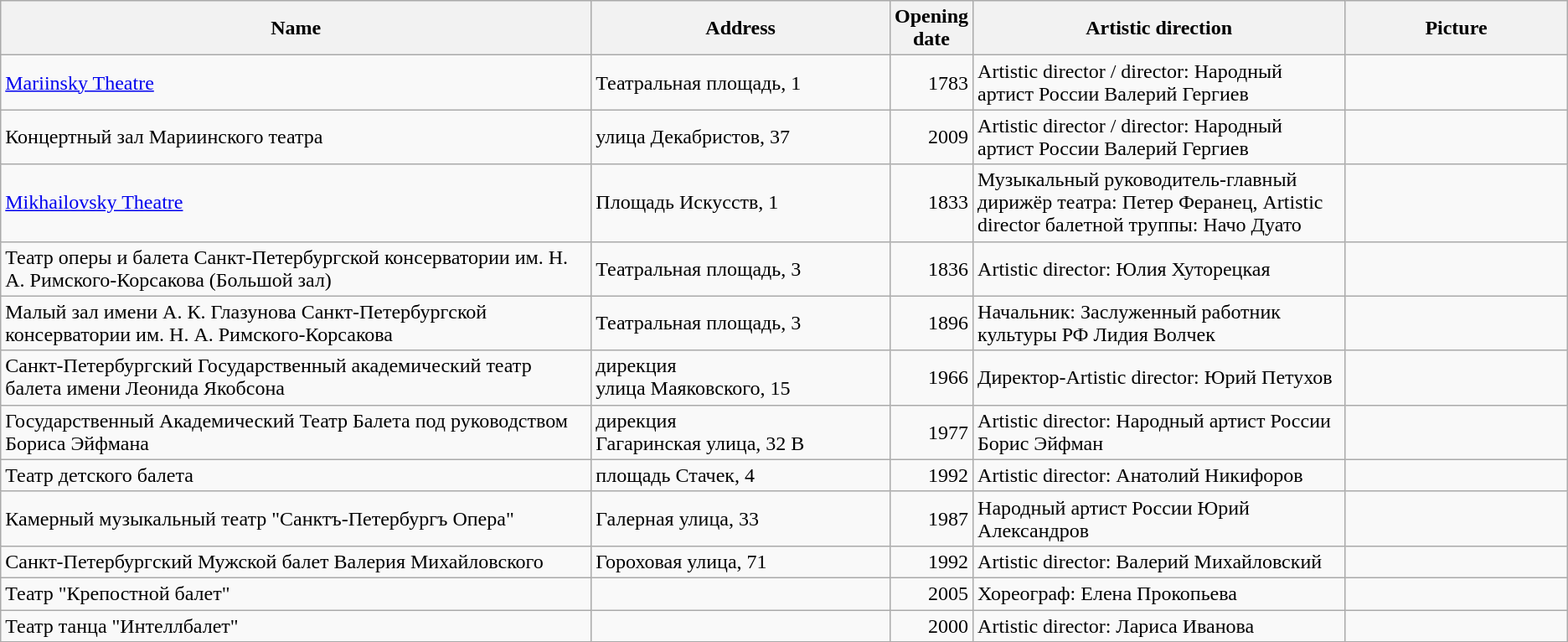<table class="wikitable sortable">
<tr>
<th width="40%">Name</th>
<th width="20%">Address</th>
<th width="80em">Opening date</th>
<th width="25%">Artistic direction</th>
<th width="15%">Picture</th>
</tr>
<tr>
<td><a href='#'>Mariinsky Theatre</a></td>
<td>Театральная площадь, 1</td>
<td align="right">1783</td>
<td>Artistic director / director: Народный артист России Валерий Гергиев</td>
<td></td>
</tr>
<tr>
<td>Концертный зал Мариинского театра</td>
<td>улица Декабристов, 37</td>
<td align="right">2009</td>
<td>Artistic director / director: Народный артист России Валерий Гергиев</td>
<td></td>
</tr>
<tr>
<td><a href='#'>Mikhailovsky Theatre</a></td>
<td>Площадь Искусств, 1</td>
<td align="right">1833</td>
<td>Музыкальный руководитель-главный дирижёр театра: Петер Феранец, Artistic director балетной труппы: Начо Дуато</td>
<td></td>
</tr>
<tr>
<td>Театр оперы и балета Санкт-Петербургской консерватории им. Н. А. Римского-Корсакова (Большой зал)</td>
<td>Театральная площадь, 3</td>
<td align="right">1836</td>
<td>Artistic director: Юлия Хуторецкая</td>
<td></td>
</tr>
<tr>
<td>Малый зал имени А. К. Глазунова Санкт-Петербургской консерватории им. Н. А. Римского-Корсакова</td>
<td>Театральная площадь, 3</td>
<td align="right">1896</td>
<td>Начальник: Заслуженный работник культуры РФ Лидия Волчек</td>
<td></td>
</tr>
<tr>
<td>Санкт-Петербургский Государственный академический театр балета имени Леонида Якобсона</td>
<td>дирекция  <br>улица Маяковского, 15</td>
<td align="right">1966</td>
<td>Директор-Artistic director: Юрий Петухов</td>
<td></td>
</tr>
<tr>
<td>Государственный Академический Театр Балета под руководством Бориса Эйфмана</td>
<td>дирекция  <br>Гагаринская улица, 32 В</td>
<td align="right">1977</td>
<td>Artistic director: Народный артист России Борис Эйфман</td>
<td></td>
</tr>
<tr>
<td>Театр детского балета</td>
<td>площадь Стачек, 4</td>
<td align="right">1992</td>
<td>Artistic director: Анатолий Никифоров</td>
<td></td>
</tr>
<tr>
<td>Камерный музыкальный театр "Санктъ-Петербургъ Опера"</td>
<td>Галерная улица, 33</td>
<td align="right">1987</td>
<td>Народный артист России Юрий Александров</td>
<td></td>
</tr>
<tr>
<td>Санкт-Петербургский Мужской балет Валерия Михайловского</td>
<td>Гороховая улица, 71</td>
<td align="right">1992</td>
<td>Artistic director: Валерий Михайловский</td>
<td></td>
</tr>
<tr>
<td>Театр "Крепостной балет"</td>
<td></td>
<td align="right">2005</td>
<td>Хореограф: Елена Прокопьева</td>
<td></td>
</tr>
<tr>
<td>Театр танца "Интеллбалет"</td>
<td></td>
<td align="right">2000</td>
<td>Artistic director: Лариса Иванова</td>
<td></td>
</tr>
<tr>
</tr>
</table>
